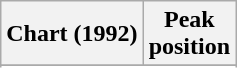<table class="wikitable sortable">
<tr>
<th align="left">Chart (1992)</th>
<th style="text-align:center;">Peak<br>position</th>
</tr>
<tr>
</tr>
<tr>
</tr>
</table>
